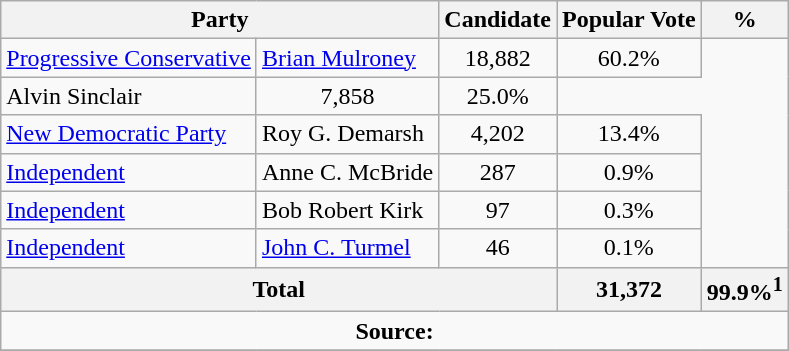<table class="wikitable">
<tr>
<th colspan="2">Party</th>
<th>Candidate</th>
<th>Popular Vote</th>
<th>%</th>
</tr>
<tr>
<td><a href='#'>Progressive Conservative</a></td>
<td> <a href='#'>Brian Mulroney</a></td>
<td align=center>18,882</td>
<td align=center>60.2%</td>
</tr>
<tr>
<td>Alvin Sinclair</td>
<td align=center>7,858</td>
<td align=center>25.0%</td>
</tr>
<tr>
<td><a href='#'>New Democratic Party</a></td>
<td>Roy G. Demarsh</td>
<td align=center>4,202</td>
<td align=center>13.4%</td>
</tr>
<tr>
<td><a href='#'>Independent</a></td>
<td>Anne C. McBride</td>
<td align=center>287</td>
<td align=center>0.9%</td>
</tr>
<tr>
<td><a href='#'>Independent</a></td>
<td>Bob Robert Kirk</td>
<td align=center>97</td>
<td align=center>0.3%</td>
</tr>
<tr>
<td><a href='#'>Independent</a></td>
<td><a href='#'>John C. Turmel</a></td>
<td align=center>46</td>
<td align=center>0.1%</td>
</tr>
<tr>
<th colspan=3>Total</th>
<th>31,372</th>
<th>99.9%<sup>1</sup></th>
</tr>
<tr>
<td align="center" colspan=5><strong>Source:</strong> </td>
</tr>
<tr>
</tr>
</table>
